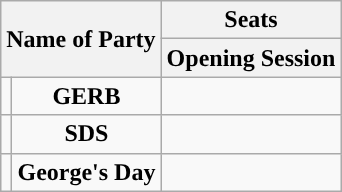<table class="wikitable">
<tr>
<th colspan="2" rowspan="2">Name of Party</th>
<th colspan="2">Seats</th>
</tr>
<tr>
<th>Opening Session</th>
</tr>
<tr>
<td style="color:inherit;background:"></td>
<td style="text-align:center"><strong>GERB</strong></td>
<td></td>
</tr>
<tr>
<td style="color:inherit;background:"></td>
<td style="text-align:center"><strong>SDS</strong></td>
<td></td>
</tr>
<tr>
<td style="color:inherit;background:"></td>
<td style="text-align:center"><strong>George's Day</strong></td>
<td></td>
</tr>
</table>
